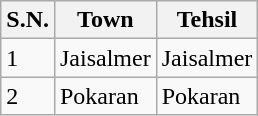<table class="wikitable">
<tr>
<th>S.N.</th>
<th>Town</th>
<th>Tehsil</th>
</tr>
<tr>
<td>1</td>
<td>Jaisalmer</td>
<td>Jaisalmer</td>
</tr>
<tr>
<td>2</td>
<td>Pokaran</td>
<td>Pokaran</td>
</tr>
</table>
